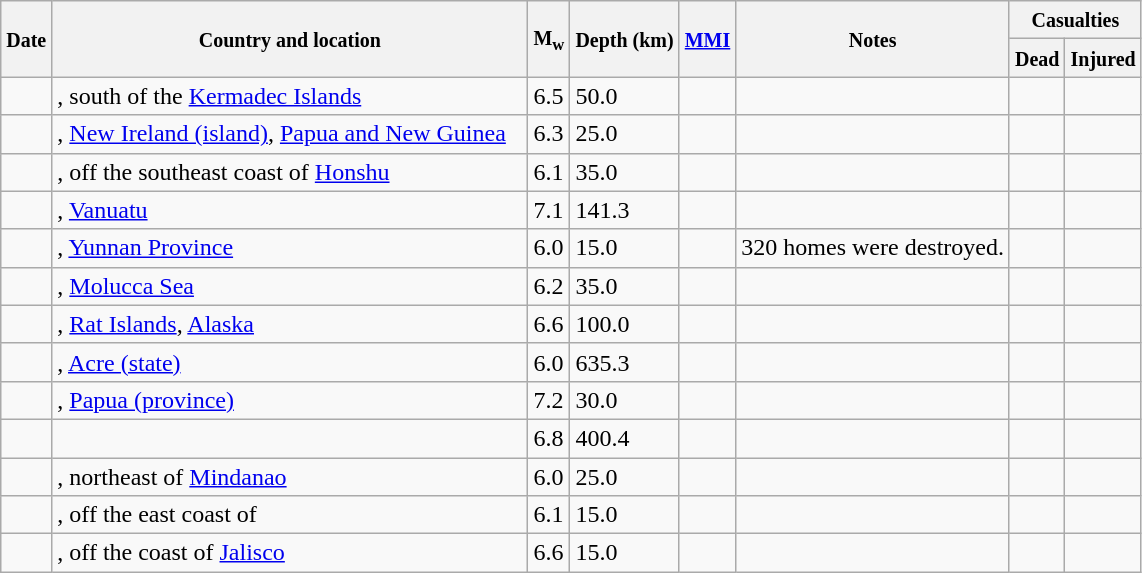<table class="wikitable sortable sort-under" style="border:1px black; margin-left:1em;">
<tr>
<th rowspan="2"><small>Date</small></th>
<th rowspan="2" style="width: 310px"><small>Country and location</small></th>
<th rowspan="2"><small>M<sub>w</sub></small></th>
<th rowspan="2"><small>Depth (km)</small></th>
<th rowspan="2"><small><a href='#'>MMI</a></small></th>
<th rowspan="2" class="unsortable"><small>Notes</small></th>
<th colspan="2"><small>Casualties</small></th>
</tr>
<tr>
<th><small>Dead</small></th>
<th><small>Injured</small></th>
</tr>
<tr>
<td></td>
<td>, south of the <a href='#'>Kermadec Islands</a></td>
<td>6.5</td>
<td>50.0</td>
<td></td>
<td></td>
<td></td>
<td></td>
</tr>
<tr>
<td></td>
<td>, <a href='#'>New Ireland (island)</a>, <a href='#'>Papua and New Guinea</a></td>
<td>6.3</td>
<td>25.0</td>
<td></td>
<td></td>
<td></td>
<td></td>
</tr>
<tr>
<td></td>
<td>, off the southeast coast of <a href='#'>Honshu</a></td>
<td>6.1</td>
<td>35.0</td>
<td></td>
<td></td>
<td></td>
<td></td>
</tr>
<tr>
<td></td>
<td>, <a href='#'>Vanuatu</a></td>
<td>7.1</td>
<td>141.3</td>
<td></td>
<td></td>
<td></td>
<td></td>
</tr>
<tr>
<td></td>
<td>, <a href='#'>Yunnan Province</a></td>
<td>6.0</td>
<td>15.0</td>
<td></td>
<td>320 homes were destroyed.</td>
<td></td>
<td></td>
</tr>
<tr>
<td></td>
<td>, <a href='#'>Molucca Sea</a></td>
<td>6.2</td>
<td>35.0</td>
<td></td>
<td></td>
<td></td>
<td></td>
</tr>
<tr>
<td></td>
<td>, <a href='#'>Rat Islands</a>, <a href='#'>Alaska</a></td>
<td>6.6</td>
<td>100.0</td>
<td></td>
<td></td>
<td></td>
<td></td>
</tr>
<tr>
<td></td>
<td>, <a href='#'>Acre (state)</a></td>
<td>6.0</td>
<td>635.3</td>
<td></td>
<td></td>
<td></td>
<td></td>
</tr>
<tr>
<td></td>
<td>, <a href='#'>Papua (province)</a></td>
<td>7.2</td>
<td>30.0</td>
<td></td>
<td></td>
<td></td>
<td></td>
</tr>
<tr>
<td></td>
<td></td>
<td>6.8</td>
<td>400.4</td>
<td></td>
<td></td>
<td></td>
<td></td>
</tr>
<tr>
<td></td>
<td>, northeast of <a href='#'>Mindanao</a></td>
<td>6.0</td>
<td>25.0</td>
<td></td>
<td></td>
<td></td>
<td></td>
</tr>
<tr>
<td></td>
<td>, off the east coast of</td>
<td>6.1</td>
<td>15.0</td>
<td></td>
<td></td>
<td></td>
<td></td>
</tr>
<tr>
<td></td>
<td>, off the coast of <a href='#'>Jalisco</a></td>
<td>6.6</td>
<td>15.0</td>
<td></td>
<td></td>
<td></td>
<td></td>
</tr>
</table>
